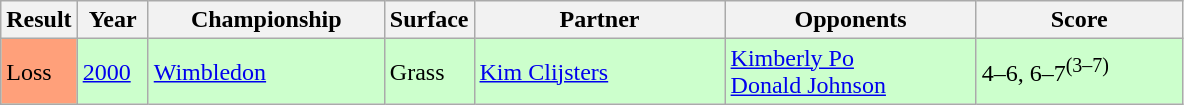<table class="sortable wikitable">
<tr>
<th style="width:40px">Result</th>
<th style="width:40px">Year</th>
<th style="width:150px">Championship</th>
<th style="width:50px">Surface</th>
<th style="width:160px">Partner</th>
<th style="width:160px">Opponents</th>
<th style="width:130px"  class="unsortable">Score</th>
</tr>
<tr style="background:#cfc;">
<td style="background:#ffa07a;">Loss</td>
<td><a href='#'>2000</a></td>
<td><a href='#'>Wimbledon</a></td>
<td>Grass</td>
<td> <a href='#'>Kim Clijsters</a></td>
<td> <a href='#'>Kimberly Po</a><br> <a href='#'>Donald Johnson</a></td>
<td>4–6, 6–7<sup>(3–7)</sup></td>
</tr>
</table>
